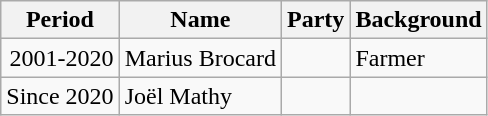<table class="wikitable">
<tr>
<th>Period</th>
<th>Name</th>
<th>Party</th>
<th>Background</th>
</tr>
<tr>
<td align=right>2001-2020</td>
<td>Marius Brocard</td>
<td align="center"></td>
<td>Farmer</td>
</tr>
<tr>
<td align=right>Since 2020</td>
<td>Joël Mathy</td>
<td align="center"></td>
<td></td>
</tr>
</table>
